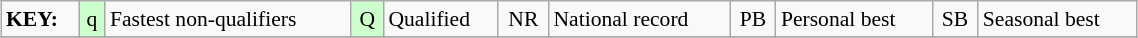<table class="wikitable" style="margin:0.5em auto; font-size:90%;position:relative;" width=60%>
<tr>
<td><strong>KEY:</strong></td>
<td bgcolor=ccffcc align=center>q</td>
<td>Fastest non-qualifiers</td>
<td bgcolor=ccffcc align=center>Q</td>
<td>Qualified</td>
<td align=center>NR</td>
<td>National record</td>
<td align=center>PB</td>
<td>Personal best</td>
<td align=center>SB</td>
<td>Seasonal best</td>
</tr>
<tr>
</tr>
</table>
